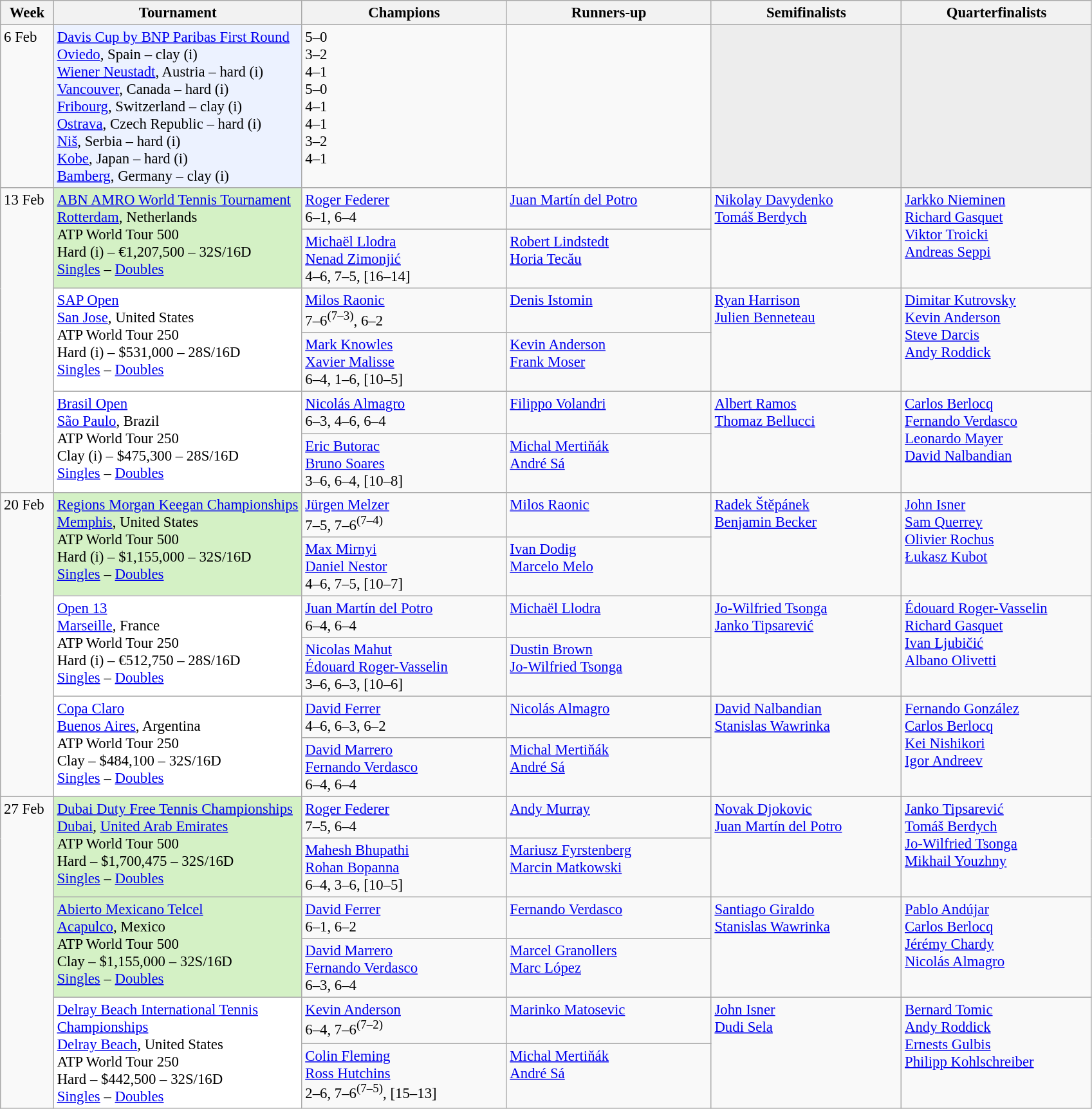<table class=wikitable style=font-size:95%>
<tr>
<th style="width:48px;">Week</th>
<th style="width:250px;">Tournament</th>
<th style="width:205px;">Champions</th>
<th style="width:205px;">Runners-up</th>
<th style="width:190px;">Semifinalists</th>
<th style="width:190px;">Quarterfinalists</th>
</tr>
<tr valign=top>
<td>6 Feb</td>
<td bgcolor=#ECF2FF><a href='#'>Davis Cup by BNP Paribas First Round</a><br> <a href='#'>Oviedo</a>, Spain – clay (i)<br> <a href='#'>Wiener Neustadt</a>, Austria – hard (i)<br> <a href='#'>Vancouver</a>, Canada – hard (i)<br> <a href='#'>Fribourg</a>, Switzerland – clay (i)<br> <a href='#'>Ostrava</a>, Czech Republic – hard (i)<br> <a href='#'>Niš</a>, Serbia – hard (i)<br> <a href='#'>Kobe</a>, Japan – hard (i)<br> <a href='#'>Bamberg</a>, Germany – clay (i)</td>
<td> 5–0<br> 3–2<br> 4–1<br> 5–0<br> 4–1<br> 4–1<br> 3–2<br> 4–1</td>
<td><br><br><br><br><br><br><br></td>
<td bgcolor=#ededed></td>
<td bgcolor=#ededed></td>
</tr>
<tr valign=top>
<td rowspan=6>13 Feb</td>
<td style="background:#d4f1c5;"  rowspan=2><a href='#'>ABN AMRO World Tennis Tournament</a><br> <a href='#'>Rotterdam</a>, Netherlands<br>ATP World Tour 500<br>Hard (i) – €1,207,500 – 32S/16D<br><a href='#'>Singles</a> – <a href='#'>Doubles</a></td>
<td> <a href='#'>Roger Federer</a><br>6–1, 6–4</td>
<td> <a href='#'>Juan Martín del Potro</a></td>
<td rowspan=2> <a href='#'>Nikolay Davydenko</a><br> <a href='#'>Tomáš Berdych</a></td>
<td rowspan=2> <a href='#'>Jarkko Nieminen</a><br> <a href='#'>Richard Gasquet</a><br> <a href='#'>Viktor Troicki</a><br> <a href='#'>Andreas Seppi</a></td>
</tr>
<tr valign=top>
<td> <a href='#'>Michaël Llodra</a><br> <a href='#'>Nenad Zimonjić</a><br>4–6, 7–5, [16–14]</td>
<td> <a href='#'>Robert Lindstedt</a><br> <a href='#'>Horia Tecău</a></td>
</tr>
<tr valign=top>
<td bgcolor=#ffffff rowspan=2><a href='#'>SAP Open</a><br> <a href='#'>San Jose</a>, United States<br>ATP World Tour 250<br>Hard (i) – $531,000 – 28S/16D<br><a href='#'>Singles</a> – <a href='#'>Doubles</a></td>
<td> <a href='#'>Milos Raonic</a><br>7–6<sup>(7–3)</sup>, 6–2</td>
<td> <a href='#'>Denis Istomin</a></td>
<td rowspan=2> <a href='#'>Ryan Harrison</a><br> <a href='#'>Julien Benneteau</a></td>
<td rowspan=2> <a href='#'>Dimitar Kutrovsky</a><br> <a href='#'>Kevin Anderson</a><br> <a href='#'>Steve Darcis</a><br> <a href='#'>Andy Roddick</a></td>
</tr>
<tr valign=top>
<td> <a href='#'>Mark Knowles</a><br> <a href='#'>Xavier Malisse</a><br>6–4, 1–6, [10–5]</td>
<td> <a href='#'>Kevin Anderson</a><br> <a href='#'>Frank Moser</a></td>
</tr>
<tr valign=top>
<td bgcolor=#ffffff rowspan=2><a href='#'>Brasil Open</a><br> <a href='#'>São Paulo</a>, Brazil<br>ATP World Tour 250<br>Clay (i) – $475,300 – 28S/16D<br><a href='#'>Singles</a> – <a href='#'>Doubles</a></td>
<td> <a href='#'>Nicolás Almagro</a><br>6–3, 4–6, 6–4</td>
<td> <a href='#'>Filippo Volandri</a></td>
<td rowspan=2> <a href='#'>Albert Ramos</a><br> <a href='#'>Thomaz Bellucci</a></td>
<td rowspan=2> <a href='#'>Carlos Berlocq</a><br> <a href='#'>Fernando Verdasco</a><br> <a href='#'>Leonardo Mayer</a><br> <a href='#'>David Nalbandian</a></td>
</tr>
<tr valign=top>
<td> <a href='#'>Eric Butorac</a><br> <a href='#'>Bruno Soares</a><br>3–6, 6–4, [10–8]</td>
<td> <a href='#'>Michal Mertiňák</a><br> <a href='#'>André Sá</a></td>
</tr>
<tr valign=top>
<td rowspan=6>20 Feb</td>
<td style="background:#d4f1c5;"  rowspan=2><a href='#'>Regions Morgan Keegan Championships</a><br> <a href='#'>Memphis</a>, United States<br>ATP World Tour 500<br>Hard (i) – $1,155,000 – 32S/16D<br><a href='#'>Singles</a> – <a href='#'>Doubles</a></td>
<td> <a href='#'>Jürgen Melzer</a><br>7–5, 7–6<sup>(7–4)</sup></td>
<td> <a href='#'>Milos Raonic</a></td>
<td rowspan=2> <a href='#'>Radek Štěpánek</a><br> <a href='#'>Benjamin Becker</a></td>
<td rowspan=2> <a href='#'>John Isner</a><br> <a href='#'>Sam Querrey</a><br> <a href='#'>Olivier Rochus</a><br> <a href='#'>Łukasz Kubot</a></td>
</tr>
<tr valign=top>
<td> <a href='#'>Max Mirnyi</a><br> <a href='#'>Daniel Nestor</a><br>4–6, 7–5, [10–7]</td>
<td> <a href='#'>Ivan Dodig</a><br> <a href='#'>Marcelo Melo</a></td>
</tr>
<tr valign=top>
<td bgcolor=#ffffff rowspan=2><a href='#'>Open 13</a><br> <a href='#'>Marseille</a>, France<br>ATP World Tour 250<br>Hard (i) – €512,750 – 28S/16D<br><a href='#'>Singles</a> – <a href='#'>Doubles</a></td>
<td> <a href='#'>Juan Martín del Potro</a><br>6–4, 6–4</td>
<td> <a href='#'>Michaël Llodra</a></td>
<td rowspan=2> <a href='#'>Jo-Wilfried Tsonga</a><br> <a href='#'>Janko Tipsarević</a></td>
<td rowspan=2> <a href='#'>Édouard Roger-Vasselin</a><br> <a href='#'>Richard Gasquet</a><br> <a href='#'>Ivan Ljubičić</a><br> <a href='#'>Albano Olivetti</a></td>
</tr>
<tr valign=top>
<td> <a href='#'>Nicolas Mahut</a><br> <a href='#'>Édouard Roger-Vasselin</a><br>3–6, 6–3, [10–6]</td>
<td> <a href='#'>Dustin Brown</a><br> <a href='#'>Jo-Wilfried Tsonga</a></td>
</tr>
<tr valign=top>
<td bgcolor=#ffffff rowspan=2><a href='#'>Copa Claro</a><br> <a href='#'>Buenos Aires</a>, Argentina<br>ATP World Tour 250<br>Clay – $484,100 – 32S/16D<br><a href='#'>Singles</a> – <a href='#'>Doubles</a></td>
<td> <a href='#'>David Ferrer</a><br>4–6, 6–3, 6–2</td>
<td> <a href='#'>Nicolás Almagro</a></td>
<td rowspan=2> <a href='#'>David Nalbandian</a><br> <a href='#'>Stanislas Wawrinka</a></td>
<td rowspan=2> <a href='#'>Fernando González</a><br> <a href='#'>Carlos Berlocq</a><br> <a href='#'>Kei Nishikori</a><br> <a href='#'>Igor Andreev</a></td>
</tr>
<tr valign=top>
<td> <a href='#'>David Marrero</a><br> <a href='#'>Fernando Verdasco</a><br>6–4, 6–4</td>
<td> <a href='#'>Michal Mertiňák</a><br> <a href='#'>André Sá</a></td>
</tr>
<tr valign=top>
<td rowspan=6>27 Feb</td>
<td style="background:#d4f1c5;"  rowspan=2><a href='#'>Dubai Duty Free Tennis Championships</a><br> <a href='#'>Dubai</a>, <a href='#'>United Arab Emirates</a><br>ATP World Tour 500<br>Hard – $1,700,475 – 32S/16D<br><a href='#'>Singles</a> – <a href='#'>Doubles</a></td>
<td> <a href='#'>Roger Federer</a><br>7–5, 6–4</td>
<td> <a href='#'>Andy Murray</a></td>
<td rowspan=2> <a href='#'>Novak Djokovic</a><br> <a href='#'>Juan Martín del Potro</a></td>
<td rowspan=2> <a href='#'>Janko Tipsarević</a><br> <a href='#'>Tomáš Berdych</a><br> <a href='#'>Jo-Wilfried Tsonga</a><br> <a href='#'>Mikhail Youzhny</a></td>
</tr>
<tr valign=top>
<td> <a href='#'>Mahesh Bhupathi</a><br> <a href='#'>Rohan Bopanna</a><br>6–4, 3–6, [10–5]</td>
<td> <a href='#'>Mariusz Fyrstenberg</a><br> <a href='#'>Marcin Matkowski</a></td>
</tr>
<tr valign=top>
<td style="background:#d4f1c5;"  rowspan=2><a href='#'>Abierto Mexicano Telcel</a><br> <a href='#'>Acapulco</a>, Mexico<br>ATP World Tour 500<br>Clay – $1,155,000 – 32S/16D<br><a href='#'>Singles</a> – <a href='#'>Doubles</a></td>
<td> <a href='#'>David Ferrer</a><br>6–1, 6–2</td>
<td> <a href='#'>Fernando Verdasco</a></td>
<td rowspan=2> <a href='#'>Santiago Giraldo</a><br> <a href='#'>Stanislas Wawrinka</a></td>
<td rowspan=2> <a href='#'>Pablo Andújar</a><br> <a href='#'>Carlos Berlocq</a><br> <a href='#'>Jérémy Chardy</a><br> <a href='#'>Nicolás Almagro</a></td>
</tr>
<tr valign=top>
<td> <a href='#'>David Marrero</a><br> <a href='#'>Fernando Verdasco</a><br>6–3, 6–4</td>
<td> <a href='#'>Marcel Granollers</a><br> <a href='#'>Marc López</a></td>
</tr>
<tr valign=top>
<td bgcolor=#ffffff rowspan=2><a href='#'>Delray Beach International Tennis Championships</a><br> <a href='#'>Delray Beach</a>, United States<br>ATP World Tour 250<br>Hard – $442,500 – 32S/16D<br><a href='#'>Singles</a> – <a href='#'>Doubles</a></td>
<td> <a href='#'>Kevin Anderson</a><br>6–4, 7–6<sup>(7–2)</sup></td>
<td> <a href='#'>Marinko Matosevic</a></td>
<td rowspan=2> <a href='#'>John Isner</a><br> <a href='#'>Dudi Sela</a></td>
<td rowspan=2> <a href='#'>Bernard Tomic</a><br> <a href='#'>Andy Roddick</a><br> <a href='#'>Ernests Gulbis</a><br> <a href='#'>Philipp Kohlschreiber</a></td>
</tr>
<tr valign=top>
<td> <a href='#'>Colin Fleming</a> <br>  <a href='#'>Ross Hutchins</a><br>2–6, 7–6<sup>(7–5)</sup>, [15–13]</td>
<td> <a href='#'>Michal Mertiňák</a> <br>  <a href='#'>André Sá</a></td>
</tr>
</table>
